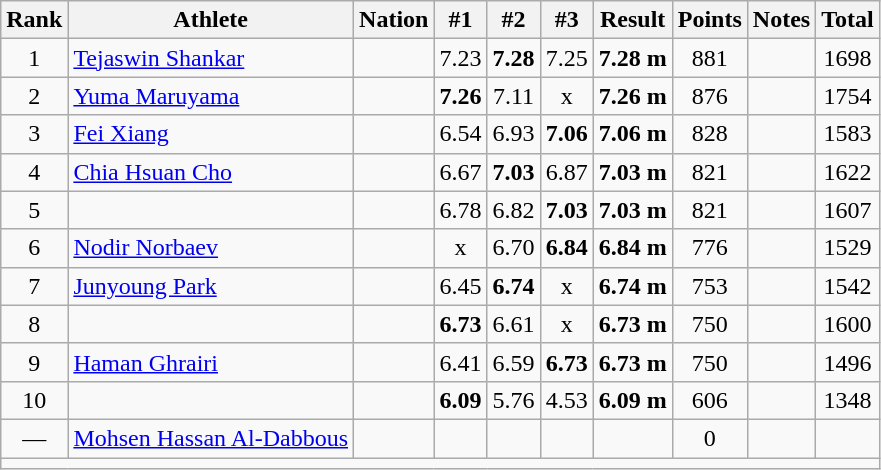<table class="wikitable sortable" style="text-align:center;">
<tr>
<th scope="col" style="width: 10px;">Rank</th>
<th scope="col">Athlete</th>
<th scope="col">Nation</th>
<th scope="col">#1</th>
<th scope="col">#2</th>
<th scope="col">#3</th>
<th scope="col">Result</th>
<th scope="col">Points</th>
<th scope="col">Notes</th>
<th scope="col">Total</th>
</tr>
<tr>
<td>1</td>
<td align="left"><a href='#'>Tejaswin Shankar</a></td>
<td align="left"></td>
<td>7.23<br> </td>
<td><strong>7.28</strong><br> </td>
<td>7.25<br> </td>
<td><strong>7.28 m</strong><br> </td>
<td>881</td>
<td></td>
<td>1698</td>
</tr>
<tr>
<td>2</td>
<td align="left"><a href='#'>Yuma Maruyama</a></td>
<td align="left"></td>
<td><strong>7.26</strong><br> </td>
<td>7.11<br> </td>
<td>x</td>
<td><strong>7.26 m</strong><br> </td>
<td>876</td>
<td></td>
<td>1754</td>
</tr>
<tr>
<td>3</td>
<td align="left"><a href='#'>Fei Xiang</a></td>
<td align="left"></td>
<td>6.54<br> </td>
<td>6.93<br> </td>
<td><strong>7.06</strong><br> </td>
<td><strong>7.06 m</strong><br> </td>
<td>828</td>
<td></td>
<td>1583</td>
</tr>
<tr>
<td>4</td>
<td align="left"><a href='#'>Chia Hsuan Cho</a></td>
<td align="left"></td>
<td>6.67<br> </td>
<td><strong>7.03</strong><br> </td>
<td>6.87<br> </td>
<td><strong>7.03 m</strong><br> </td>
<td>821</td>
<td></td>
<td>1622</td>
</tr>
<tr>
<td>5</td>
<td align="left"></td>
<td align="left"></td>
<td>6.78<br> </td>
<td>6.82<br> </td>
<td><strong>7.03</strong><br> </td>
<td><strong>7.03 m</strong><br> </td>
<td>821</td>
<td></td>
<td>1607</td>
</tr>
<tr>
<td>6</td>
<td align="left"><a href='#'>Nodir Norbaev</a></td>
<td align="left"></td>
<td>x</td>
<td>6.70<br> </td>
<td><strong>6.84</strong><br> </td>
<td><strong>6.84 m</strong><br> </td>
<td>776</td>
<td></td>
<td>1529</td>
</tr>
<tr>
<td>7</td>
<td align="left"><a href='#'>Junyoung Park</a></td>
<td align="left"></td>
<td>6.45<br> </td>
<td><strong>6.74</strong><br> </td>
<td>x</td>
<td><strong>6.74 m</strong><br> </td>
<td>753</td>
<td></td>
<td>1542</td>
</tr>
<tr>
<td>8</td>
<td align="left"></td>
<td align="left"></td>
<td><strong>6.73</strong><br> </td>
<td>6.61<br> </td>
<td>x</td>
<td><strong>6.73 m</strong><br> </td>
<td>750</td>
<td></td>
<td>1600</td>
</tr>
<tr>
<td>9</td>
<td align="left"><a href='#'>Haman Ghrairi</a></td>
<td align="left"></td>
<td>6.41<br> </td>
<td>6.59<br> </td>
<td><strong>6.73</strong><br> </td>
<td><strong>6.73 m</strong><br> </td>
<td>750</td>
<td></td>
<td>1496</td>
</tr>
<tr>
<td>10</td>
<td align="left"></td>
<td align="left"></td>
<td><strong>6.09</strong><br> </td>
<td>5.76<br> </td>
<td>4.53<br> </td>
<td><strong>6.09 m</strong><br> </td>
<td>606</td>
<td></td>
<td>1348</td>
</tr>
<tr>
<td>—</td>
<td align="left"><a href='#'>Mohsen Hassan Al-Dabbous</a></td>
<td align="left"></td>
<td></td>
<td></td>
<td></td>
<td></td>
<td>0</td>
<td></td>
<td></td>
</tr>
<tr class="sortbottom">
<td colspan="10"></td>
</tr>
</table>
